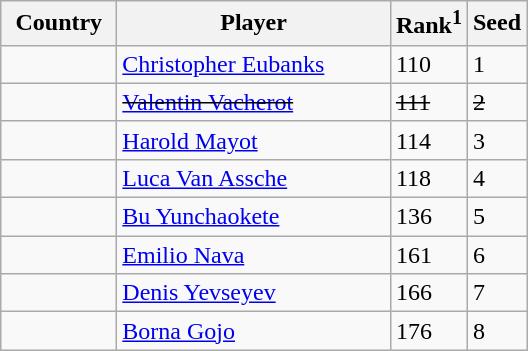<table class="sortable wikitable">
<tr>
<th width="70">Country</th>
<th width="175">Player</th>
<th>Rank<sup>1</sup></th>
<th>Seed</th>
</tr>
<tr>
<td></td>
<td><a href='#'>Christopher Eubanks</a></td>
<td>110</td>
<td>1</td>
</tr>
<tr>
<td><s></s></td>
<td><s><a href='#'>Valentin Vacherot</a></s></td>
<td><s>111</s></td>
<td><s>2</s></td>
</tr>
<tr>
<td></td>
<td><a href='#'>Harold Mayot</a></td>
<td>114</td>
<td>3</td>
</tr>
<tr>
<td></td>
<td><a href='#'>Luca Van Assche</a></td>
<td>118</td>
<td>4</td>
</tr>
<tr>
<td></td>
<td><a href='#'>Bu Yunchaokete</a></td>
<td>136</td>
<td>5</td>
</tr>
<tr>
<td></td>
<td><a href='#'>Emilio Nava</a></td>
<td>161</td>
<td>6</td>
</tr>
<tr>
<td></td>
<td><a href='#'>Denis Yevseyev</a></td>
<td>166</td>
<td>7</td>
</tr>
<tr>
<td></td>
<td><a href='#'>Borna Gojo</a></td>
<td>176</td>
<td>8</td>
</tr>
</table>
